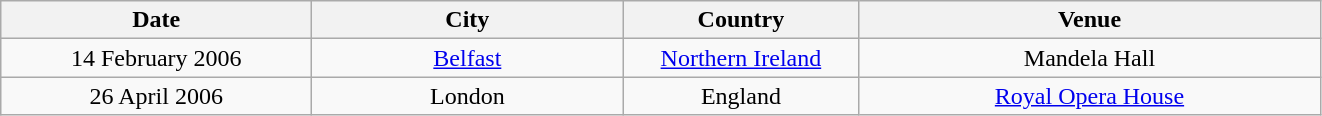<table class="wikitable" style="text-align:center;">
<tr>
<th width="200">Date</th>
<th width="200">City</th>
<th width="150">Country</th>
<th width="300">Venue</th>
</tr>
<tr>
<td>14 February 2006</td>
<td><a href='#'>Belfast</a></td>
<td><a href='#'>Northern Ireland</a></td>
<td>Mandela Hall</td>
</tr>
<tr>
<td>26 April 2006</td>
<td>London</td>
<td>England</td>
<td><a href='#'>Royal Opera House</a></td>
</tr>
</table>
